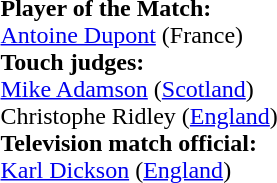<table style="width:100%">
<tr>
<td><br><strong>Player of the Match:</strong>
<br><a href='#'>Antoine Dupont</a> (France)<br><strong>Touch judges:</strong>
<br><a href='#'>Mike Adamson</a> (<a href='#'>Scotland</a>)
<br>Christophe Ridley (<a href='#'>England</a>)
<br><strong>Television match official:</strong>
<br><a href='#'>Karl Dickson</a> (<a href='#'>England</a>)</td>
</tr>
</table>
